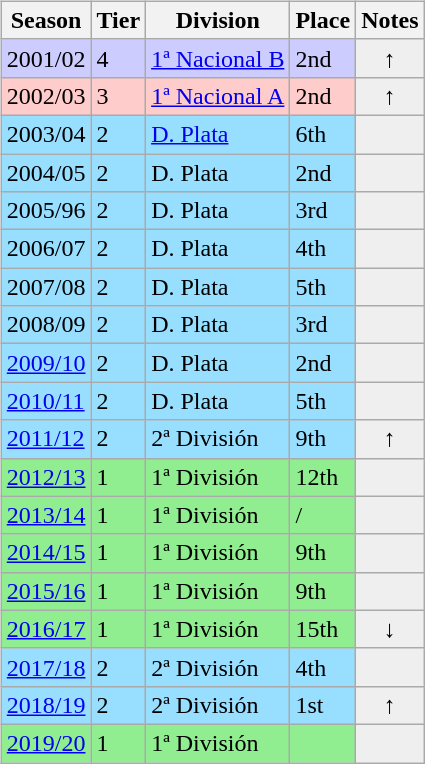<table>
<tr>
<td valign="top" width=0%><br><table class="wikitable">
<tr style="background:#f0f6fa;">
<th><strong>Season</strong></th>
<th><strong>Tier</strong></th>
<th><strong>Division</strong></th>
<th><strong>Place</strong></th>
<th><strong>Notes</strong></th>
</tr>
<tr>
<td style="background:#ccccff;">2001/02</td>
<td style="background:#ccccff;">4</td>
<td style="background:#ccccff;"><a href='#'>1ª Nacional B</a></td>
<td style="background:#ccccff;">2nd</td>
<th style="background:#efefef;">↑</th>
</tr>
<tr>
<td style="background:#FFCCCC;">2002/03</td>
<td style="background:#FFCCCC;">3</td>
<td style="background:#FFCCCC;"><a href='#'>1ª Nacional A</a></td>
<td style="background:#FFCCCC;">2nd</td>
<th style="background:#efefef;">↑</th>
</tr>
<tr>
<td style="background:#97DEFF;">2003/04</td>
<td style="background:#97DEFF;">2</td>
<td style="background:#97DEFF;"><a href='#'>D. Plata</a></td>
<td style="background:#97DEFF;">6th</td>
<th style="background:#efefef;"></th>
</tr>
<tr>
<td style="background:#97DEFF;">2004/05</td>
<td style="background:#97DEFF;">2</td>
<td style="background:#97DEFF;">D. Plata</td>
<td style="background:#97DEFF;">2nd</td>
<th style="background:#efefef;"></th>
</tr>
<tr>
<td style="background:#97DEFF;">2005/96</td>
<td style="background:#97DEFF;">2</td>
<td style="background:#97DEFF;">D. Plata</td>
<td style="background:#97DEFF;">3rd</td>
<th style="background:#efefef;"></th>
</tr>
<tr>
<td style="background:#97DEFF;">2006/07</td>
<td style="background:#97DEFF;">2</td>
<td style="background:#97DEFF;">D. Plata</td>
<td style="background:#97DEFF;">4th</td>
<th style="background:#efefef;"></th>
</tr>
<tr>
<td style="background:#97DEFF;">2007/08</td>
<td style="background:#97DEFF;">2</td>
<td style="background:#97DEFF;">D. Plata</td>
<td style="background:#97DEFF;">5th</td>
<th style="background:#efefef;"></th>
</tr>
<tr>
<td style="background:#97DEFF;">2008/09</td>
<td style="background:#97DEFF;">2</td>
<td style="background:#97DEFF;">D. Plata</td>
<td style="background:#97DEFF;">3rd</td>
<th style="background:#efefef;"></th>
</tr>
<tr>
<td style="background:#97DEFF;"><a href='#'>2009/10</a></td>
<td style="background:#97DEFF;">2</td>
<td style="background:#97DEFF;">D. Plata</td>
<td style="background:#97DEFF;">2nd</td>
<th style="background:#efefef;"></th>
</tr>
<tr>
<td style="background:#97DEFF;"><a href='#'>2010/11</a></td>
<td style="background:#97DEFF;">2</td>
<td style="background:#97DEFF;">D. Plata</td>
<td style="background:#97DEFF;">5th</td>
<th style="background:#efefef;"></th>
</tr>
<tr>
<td style="background:#97DEFF;"><a href='#'>2011/12</a></td>
<td style="background:#97DEFF;">2</td>
<td style="background:#97DEFF;">2ª División</td>
<td style="background:#97DEFF;">9th</td>
<th style="background:#efefef;">↑</th>
</tr>
<tr>
<td style="background:#90EE90;"><a href='#'>2012/13</a></td>
<td style="background:#90EE90;">1</td>
<td style="background:#90EE90;">1ª División</td>
<td style="background:#90EE90;">12th</td>
<th style="background:#efefef;"></th>
</tr>
<tr>
<td style="background:#90EE90;"><a href='#'>2013/14</a></td>
<td style="background:#90EE90;">1</td>
<td style="background:#90EE90;">1ª División</td>
<td style="background:#90EE90;"> / </td>
<th style="background:#efefef;"></th>
</tr>
<tr>
<td style="background:#90EE90;"><a href='#'>2014/15</a></td>
<td style="background:#90EE90;">1</td>
<td style="background:#90EE90;">1ª División</td>
<td style="background:#90EE90;">9th</td>
<th style="background:#efefef;"></th>
</tr>
<tr>
<td style="background:#90EE90;"><a href='#'>2015/16</a></td>
<td style="background:#90EE90;">1</td>
<td style="background:#90EE90;">1ª División</td>
<td style="background:#90EE90;">9th</td>
<th style="background:#efefef;"></th>
</tr>
<tr>
<td style="background:#90EE90;"><a href='#'>2016/17</a></td>
<td style="background:#90EE90;">1</td>
<td style="background:#90EE90;">1ª División</td>
<td style="background:#90EE90;">15th</td>
<th style="background:#efefef;">↓</th>
</tr>
<tr>
<td style="background:#97DEFF;"><a href='#'>2017/18</a></td>
<td style="background:#97DEFF;">2</td>
<td style="background:#97DEFF;">2ª División</td>
<td style="background:#97DEFF;">4th</td>
<th style="background:#efefef;"></th>
</tr>
<tr>
<td style="background:#97DEFF;"><a href='#'>2018/19</a></td>
<td style="background:#97DEFF;">2</td>
<td style="background:#97DEFF;">2ª División</td>
<td style="background:#97DEFF;">1st</td>
<th style="background:#efefef;">↑</th>
</tr>
<tr>
<td style="background:#90EE90;"><a href='#'>2019/20</a></td>
<td style="background:#90EE90;">1</td>
<td style="background:#90EE90;">1ª División</td>
<td style="background:#90EE90;"></td>
<th style="background:#efefef;"></th>
</tr>
</table>
</td>
</tr>
</table>
